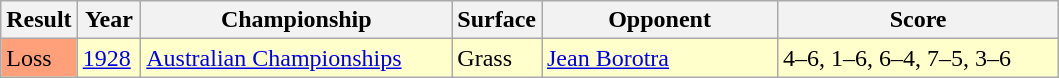<table class='sortable wikitable'>
<tr>
<th style="width:40px">Result</th>
<th style="width:35px">Year</th>
<th style="width:200px">Championship</th>
<th style="width:50px">Surface</th>
<th style="width:150px">Opponent</th>
<th style="width:180px" class="unsortable">Score</th>
</tr>
<tr style="background:#ffc;">
<td style="background:#ffa07a;">Loss</td>
<td><a href='#'>1928</a></td>
<td><a href='#'>Australian Championships</a></td>
<td>Grass</td>
<td> <a href='#'>Jean Borotra</a></td>
<td>4–6, 1–6, 6–4, 7–5, 3–6</td>
</tr>
</table>
